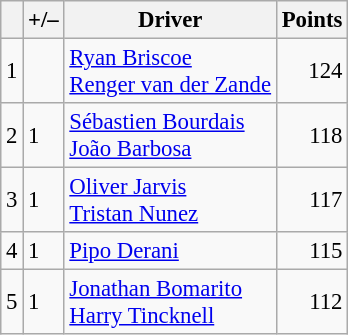<table class="wikitable" style="font-size: 95%;">
<tr>
<th scope="col"></th>
<th scope="col">+/–</th>
<th scope="col">Driver</th>
<th scope="col">Points</th>
</tr>
<tr>
<td align=center>1</td>
<td align="left"></td>
<td> <a href='#'>Ryan Briscoe</a><br> <a href='#'>Renger van der Zande</a></td>
<td align=right>124</td>
</tr>
<tr>
<td align=center>2</td>
<td align="left"> 1</td>
<td> <a href='#'>Sébastien Bourdais</a><br> <a href='#'>João Barbosa</a></td>
<td align=right>118</td>
</tr>
<tr>
<td align=center>3</td>
<td align="left"> 1</td>
<td> <a href='#'>Oliver Jarvis</a><br> <a href='#'>Tristan Nunez</a></td>
<td align=right>117</td>
</tr>
<tr>
<td align=center>4</td>
<td align="left"> 1</td>
<td> <a href='#'>Pipo Derani</a></td>
<td align=right>115</td>
</tr>
<tr>
<td align=center>5</td>
<td align="left"> 1</td>
<td> <a href='#'>Jonathan Bomarito</a><br> <a href='#'>Harry Tincknell</a></td>
<td align=right>112</td>
</tr>
</table>
